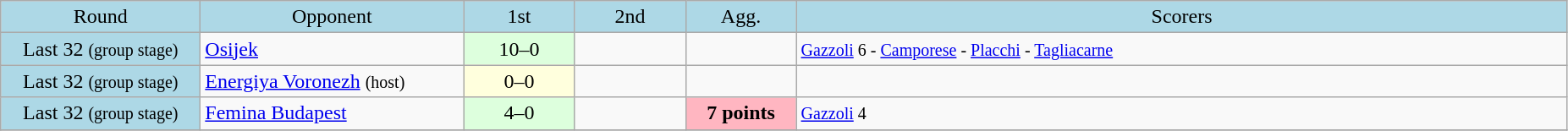<table class="wikitable" style="text-align:center">
<tr bgcolor=lightblue>
<td width=150px>Round</td>
<td width=200px>Opponent</td>
<td width=80px>1st</td>
<td width=80px>2nd</td>
<td width=80px>Agg.</td>
<td width=600px>Scorers</td>
</tr>
<tr>
<td bgcolor=lightblue>Last 32 <small>(group stage)</small></td>
<td align=left> <a href='#'>Osijek</a></td>
<td bgcolor="#ddffdd">10–0</td>
<td></td>
<td></td>
<td align=left><small><a href='#'>Gazzoli</a> 6 - <a href='#'>Camporese</a> - <a href='#'>Placchi</a> - <a href='#'>Tagliacarne</a></small></td>
</tr>
<tr>
<td bgcolor=lightblue>Last 32 <small>(group stage)</small></td>
<td align=left> <a href='#'>Energiya Voronezh</a> <small>(host)</small></td>
<td bgcolor="#ffffdd">0–0</td>
<td></td>
<td></td>
<td align=left></td>
</tr>
<tr>
<td bgcolor=lightblue>Last 32 <small>(group stage)</small></td>
<td align=left> <a href='#'>Femina Budapest</a></td>
<td bgcolor="#ddffdd">4–0</td>
<td></td>
<td bgcolor=lightpink><strong>7 points</strong></td>
<td align=left><small><a href='#'>Gazzoli</a> 4</small></td>
</tr>
<tr>
</tr>
</table>
